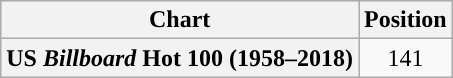<table class="wikitable plainrowheaders" style="text-align:center">
<tr>
<th>Chart</th>
<th>Position</th>
</tr>
<tr>
<th scope="row">US <em>Billboard</em> Hot 100 (1958–2018)</th>
<td>141</td>
</tr>
</table>
